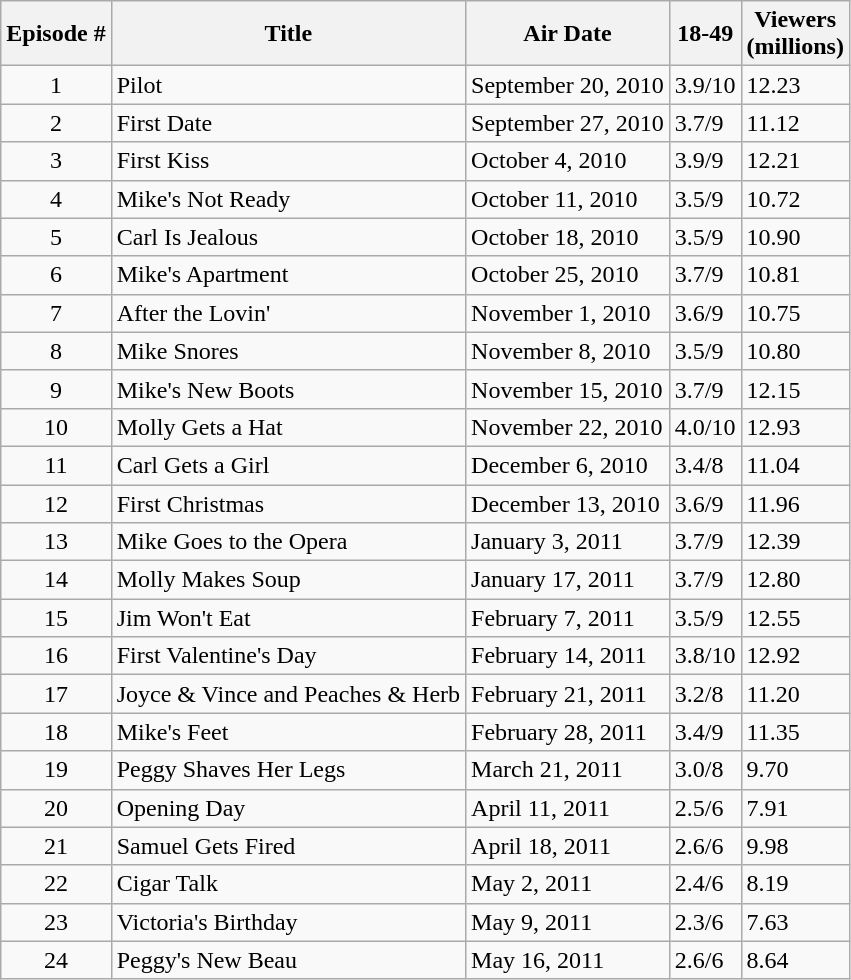<table class="wikitable sortable">
<tr ">
<th>Episode #</th>
<th>Title</th>
<th>Air Date</th>
<th>18-49</th>
<th>Viewers<br>(millions)</th>
</tr>
<tr>
<td style="text-align:center;">1</td>
<td>Pilot</td>
<td>September 20, 2010</td>
<td>3.9/10</td>
<td>12.23</td>
</tr>
<tr>
<td style="text-align:center;">2</td>
<td>First Date</td>
<td>September 27, 2010</td>
<td>3.7/9</td>
<td>11.12</td>
</tr>
<tr>
<td style="text-align:center;">3</td>
<td>First Kiss</td>
<td>October 4, 2010</td>
<td>3.9/9</td>
<td>12.21</td>
</tr>
<tr>
<td style="text-align:center;">4</td>
<td>Mike's Not Ready</td>
<td>October 11, 2010</td>
<td>3.5/9</td>
<td>10.72</td>
</tr>
<tr>
<td style="text-align:center;">5</td>
<td>Carl Is Jealous</td>
<td>October 18, 2010</td>
<td>3.5/9</td>
<td>10.90</td>
</tr>
<tr>
<td style="text-align:center;">6</td>
<td>Mike's Apartment</td>
<td>October 25, 2010</td>
<td>3.7/9</td>
<td>10.81</td>
</tr>
<tr>
<td style="text-align:center;">7</td>
<td>After the Lovin'</td>
<td>November 1, 2010</td>
<td>3.6/9</td>
<td>10.75</td>
</tr>
<tr>
<td style="text-align:center;">8</td>
<td>Mike Snores</td>
<td>November 8, 2010</td>
<td>3.5/9</td>
<td>10.80</td>
</tr>
<tr>
<td style="text-align:center;">9</td>
<td>Mike's New Boots</td>
<td>November 15, 2010</td>
<td>3.7/9</td>
<td>12.15</td>
</tr>
<tr>
<td style="text-align:center;">10</td>
<td>Molly Gets a Hat</td>
<td>November 22, 2010</td>
<td>4.0/10</td>
<td>12.93</td>
</tr>
<tr>
<td style="text-align:center;">11</td>
<td>Carl Gets a Girl</td>
<td>December 6, 2010</td>
<td>3.4/8</td>
<td>11.04</td>
</tr>
<tr>
<td style="text-align:center;">12</td>
<td>First Christmas</td>
<td>December 13, 2010</td>
<td>3.6/9</td>
<td>11.96</td>
</tr>
<tr>
<td style="text-align:center;">13</td>
<td>Mike Goes to the Opera</td>
<td>January 3, 2011</td>
<td>3.7/9</td>
<td>12.39</td>
</tr>
<tr>
<td style="text-align:center;">14</td>
<td>Molly Makes Soup</td>
<td>January 17, 2011</td>
<td>3.7/9</td>
<td>12.80</td>
</tr>
<tr>
<td style="text-align:center;">15</td>
<td>Jim Won't Eat</td>
<td>February 7, 2011</td>
<td>3.5/9</td>
<td>12.55</td>
</tr>
<tr>
<td style="text-align:center;">16</td>
<td>First Valentine's Day</td>
<td>February 14, 2011</td>
<td>3.8/10</td>
<td>12.92</td>
</tr>
<tr>
<td style="text-align:center;">17</td>
<td>Joyce & Vince and Peaches & Herb</td>
<td>February 21, 2011</td>
<td>3.2/8</td>
<td>11.20</td>
</tr>
<tr>
<td style="text-align:center;">18</td>
<td>Mike's Feet</td>
<td>February 28, 2011</td>
<td>3.4/9</td>
<td>11.35</td>
</tr>
<tr>
<td style="text-align:center;">19</td>
<td>Peggy Shaves Her Legs</td>
<td>March 21, 2011</td>
<td>3.0/8</td>
<td>9.70</td>
</tr>
<tr>
<td style="text-align:center;">20</td>
<td>Opening Day</td>
<td>April 11, 2011</td>
<td>2.5/6</td>
<td>7.91</td>
</tr>
<tr>
<td style="text-align:center;">21</td>
<td>Samuel Gets Fired</td>
<td>April 18, 2011</td>
<td>2.6/6</td>
<td>9.98</td>
</tr>
<tr>
<td style="text-align:center;">22</td>
<td>Cigar Talk</td>
<td>May 2, 2011</td>
<td>2.4/6</td>
<td>8.19</td>
</tr>
<tr>
<td style="text-align:center;">23</td>
<td>Victoria's Birthday</td>
<td>May 9, 2011</td>
<td>2.3/6</td>
<td>7.63</td>
</tr>
<tr>
<td style="text-align:center;">24</td>
<td>Peggy's New Beau</td>
<td>May 16, 2011</td>
<td>2.6/6</td>
<td>8.64</td>
</tr>
</table>
